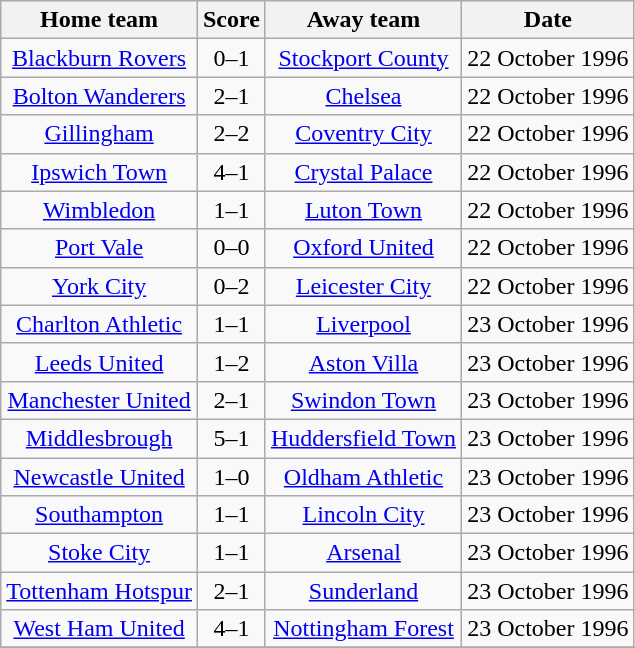<table class="wikitable" style="text-align: center">
<tr>
<th>Home team</th>
<th>Score</th>
<th>Away team</th>
<th>Date</th>
</tr>
<tr>
<td><a href='#'>Blackburn Rovers</a></td>
<td>0–1</td>
<td><a href='#'>Stockport County</a></td>
<td>22 October 1996</td>
</tr>
<tr>
<td><a href='#'>Bolton Wanderers</a></td>
<td>2–1</td>
<td><a href='#'>Chelsea</a></td>
<td>22 October 1996</td>
</tr>
<tr>
<td><a href='#'>Gillingham</a></td>
<td>2–2</td>
<td><a href='#'>Coventry City</a></td>
<td>22 October 1996</td>
</tr>
<tr>
<td><a href='#'>Ipswich Town</a></td>
<td>4–1</td>
<td><a href='#'>Crystal Palace</a></td>
<td>22 October 1996</td>
</tr>
<tr>
<td><a href='#'>Wimbledon</a></td>
<td>1–1</td>
<td><a href='#'>Luton Town</a></td>
<td>22 October 1996</td>
</tr>
<tr>
<td><a href='#'>Port Vale</a></td>
<td>0–0</td>
<td><a href='#'>Oxford United</a></td>
<td>22 October 1996</td>
</tr>
<tr>
<td><a href='#'>York City</a></td>
<td>0–2</td>
<td><a href='#'>Leicester City</a></td>
<td>22 October 1996</td>
</tr>
<tr>
<td><a href='#'>Charlton Athletic</a></td>
<td>1–1</td>
<td><a href='#'>Liverpool</a></td>
<td>23 October 1996</td>
</tr>
<tr>
<td><a href='#'>Leeds United</a></td>
<td>1–2</td>
<td><a href='#'>Aston Villa</a></td>
<td>23 October 1996</td>
</tr>
<tr>
<td><a href='#'>Manchester United</a></td>
<td>2–1</td>
<td><a href='#'>Swindon Town</a></td>
<td>23 October 1996</td>
</tr>
<tr>
<td><a href='#'>Middlesbrough</a></td>
<td>5–1</td>
<td><a href='#'>Huddersfield Town</a></td>
<td>23 October 1996</td>
</tr>
<tr>
<td><a href='#'>Newcastle United</a></td>
<td>1–0</td>
<td><a href='#'>Oldham Athletic</a></td>
<td>23 October 1996</td>
</tr>
<tr>
<td><a href='#'>Southampton</a></td>
<td>1–1</td>
<td><a href='#'>Lincoln City</a></td>
<td>23 October 1996</td>
</tr>
<tr>
<td><a href='#'>Stoke City</a></td>
<td>1–1</td>
<td><a href='#'>Arsenal</a></td>
<td>23 October 1996</td>
</tr>
<tr>
<td><a href='#'>Tottenham Hotspur</a></td>
<td>2–1</td>
<td><a href='#'>Sunderland</a></td>
<td>23 October 1996</td>
</tr>
<tr>
<td><a href='#'>West Ham United</a></td>
<td>4–1</td>
<td><a href='#'>Nottingham Forest</a></td>
<td>23 October 1996</td>
</tr>
<tr>
</tr>
</table>
